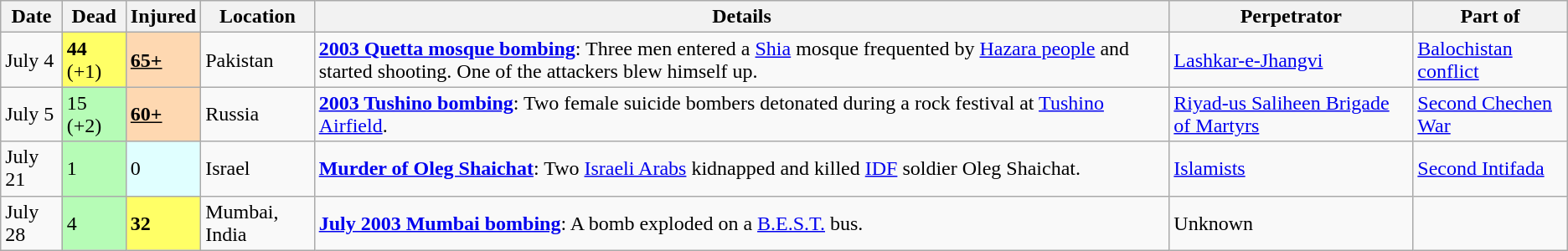<table class="wikitable" border="1">
<tr>
<th>Date</th>
<th>Dead</th>
<th>Injured</th>
<th>Location</th>
<th>Details</th>
<th>Perpetrator</th>
<th>Part of</th>
</tr>
<tr>
<td>July 4</td>
<td style="background:#FFFF66;align="right"><strong>44</strong> (+1)</td>
<td style="background:#FED8B1;align="right"><u><strong>65+</strong></u></td>
<td>Pakistan</td>
<td><strong><a href='#'>2003 Quetta mosque bombing</a></strong>: Three men entered a <a href='#'>Shia</a> mosque frequented by <a href='#'>Hazara people</a> and started shooting. One of the attackers blew himself up.</td>
<td><a href='#'>Lashkar-e-Jhangvi</a></td>
<td><a href='#'>Balochistan conflict</a></td>
</tr>
<tr>
<td>July 5</td>
<td style="background:#b6fcb6;align="right">15 (+2)</td>
<td style="background:#FED8B1;align="right"><u><strong>60+</strong></u></td>
<td>Russia</td>
<td><strong><a href='#'>2003 Tushino bombing</a></strong>: Two female suicide bombers detonated during a rock festival at <a href='#'>Tushino Airfield</a>.</td>
<td><a href='#'>Riyad-us Saliheen Brigade of Martyrs</a></td>
<td><a href='#'>Second Chechen War</a></td>
</tr>
<tr>
<td>July 21</td>
<td style="background:#b6fcb6;align="right">1</td>
<td style="background:#E0FFFF;align="right">0</td>
<td>Israel</td>
<td><strong><a href='#'>Murder of Oleg Shaichat</a></strong>: Two <a href='#'>Israeli Arabs</a> kidnapped and killed <a href='#'>IDF</a> soldier Oleg Shaichat.</td>
<td><a href='#'>Islamists</a></td>
<td><a href='#'>Second Intifada</a></td>
</tr>
<tr>
<td>July 28</td>
<td style="background:#b6fcb6;align="right">4</td>
<td style="background:#FFFF66;align="right"><strong>32</strong></td>
<td>Mumbai, India</td>
<td><strong><a href='#'>July 2003 Mumbai bombing</a></strong>: A bomb exploded on a <a href='#'>B.E.S.T.</a> bus.</td>
<td>Unknown</td>
<td></td>
</tr>
</table>
